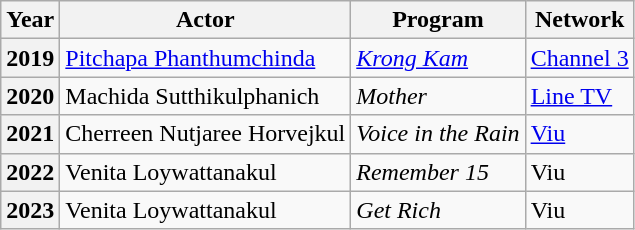<table class="wikitable plainrowheaders">
<tr>
<th>Year</th>
<th>Actor</th>
<th>Program</th>
<th>Network</th>
</tr>
<tr>
<th scope="row">2019</th>
<td><a href='#'>Pitchapa Phanthumchinda</a></td>
<td><em><a href='#'>Krong Kam</a></em></td>
<td><a href='#'>Channel 3</a></td>
</tr>
<tr>
<th scope="row">2020</th>
<td>Machida Sutthikulphanich</td>
<td><em>Mother</em></td>
<td><a href='#'>Line TV</a></td>
</tr>
<tr>
<th scope="row">2021</th>
<td>Cherreen Nutjaree Horvejkul</td>
<td><em>Voice in the Rain</em></td>
<td><a href='#'>Viu</a></td>
</tr>
<tr>
<th scope="row">2022</th>
<td>Venita Loywattanakul</td>
<td><em>Remember 15</em></td>
<td>Viu</td>
</tr>
<tr>
<th scope="row">2023</th>
<td>Venita Loywattanakul</td>
<td><em>Get Rich</em></td>
<td>Viu</td>
</tr>
</table>
